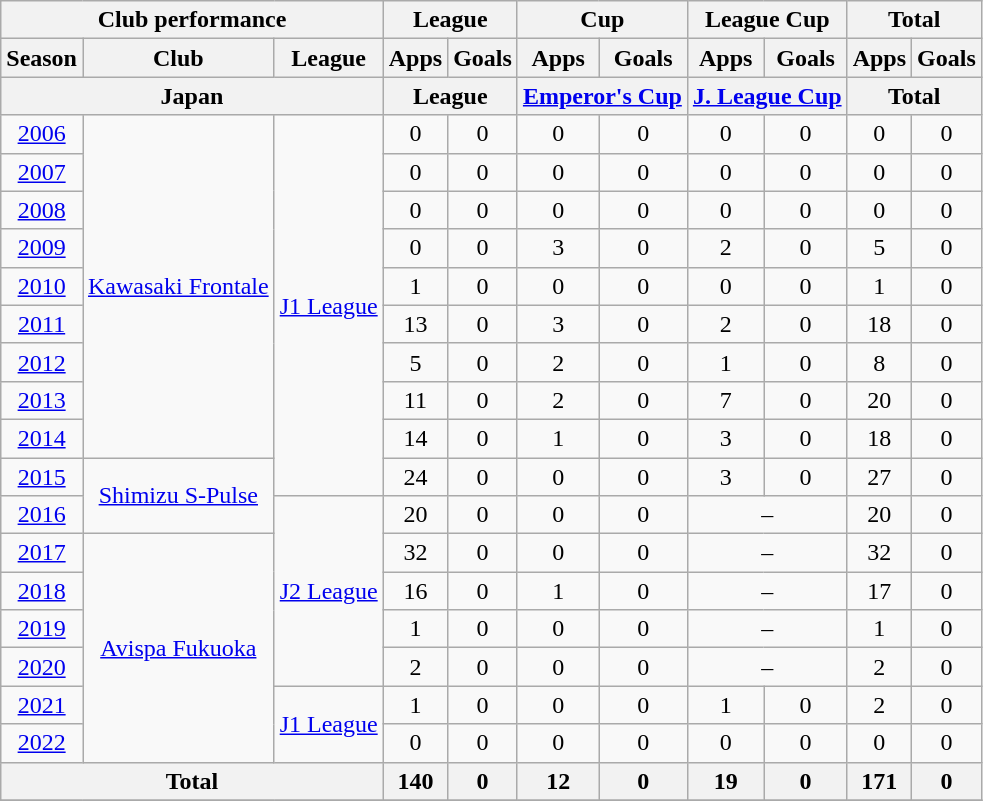<table class="wikitable" style="text-align:center;">
<tr>
<th colspan=3>Club performance</th>
<th colspan=2>League</th>
<th colspan=2>Cup</th>
<th colspan=2>League Cup</th>
<th colspan=2>Total</th>
</tr>
<tr>
<th>Season</th>
<th>Club</th>
<th>League</th>
<th>Apps</th>
<th>Goals</th>
<th>Apps</th>
<th>Goals</th>
<th>Apps</th>
<th>Goals</th>
<th>Apps</th>
<th>Goals</th>
</tr>
<tr>
<th colspan=3>Japan</th>
<th colspan=2>League</th>
<th colspan=2><a href='#'>Emperor's Cup</a></th>
<th colspan=2><a href='#'>J. League Cup</a></th>
<th colspan=2>Total</th>
</tr>
<tr>
<td><a href='#'>2006</a></td>
<td rowspan="9"><a href='#'>Kawasaki Frontale</a></td>
<td rowspan="10"><a href='#'>J1 League</a></td>
<td>0</td>
<td>0</td>
<td>0</td>
<td>0</td>
<td>0</td>
<td>0</td>
<td>0</td>
<td>0</td>
</tr>
<tr>
<td><a href='#'>2007</a></td>
<td>0</td>
<td>0</td>
<td>0</td>
<td>0</td>
<td>0</td>
<td>0</td>
<td>0</td>
<td>0</td>
</tr>
<tr>
<td><a href='#'>2008</a></td>
<td>0</td>
<td>0</td>
<td>0</td>
<td>0</td>
<td>0</td>
<td>0</td>
<td>0</td>
<td>0</td>
</tr>
<tr>
<td><a href='#'>2009</a></td>
<td>0</td>
<td>0</td>
<td>3</td>
<td>0</td>
<td>2</td>
<td>0</td>
<td>5</td>
<td>0</td>
</tr>
<tr>
<td><a href='#'>2010</a></td>
<td>1</td>
<td>0</td>
<td>0</td>
<td>0</td>
<td>0</td>
<td>0</td>
<td>1</td>
<td>0</td>
</tr>
<tr>
<td><a href='#'>2011</a></td>
<td>13</td>
<td>0</td>
<td>3</td>
<td>0</td>
<td>2</td>
<td>0</td>
<td>18</td>
<td>0</td>
</tr>
<tr>
<td><a href='#'>2012</a></td>
<td>5</td>
<td>0</td>
<td>2</td>
<td>0</td>
<td>1</td>
<td>0</td>
<td>8</td>
<td>0</td>
</tr>
<tr>
<td><a href='#'>2013</a></td>
<td>11</td>
<td>0</td>
<td>2</td>
<td>0</td>
<td>7</td>
<td>0</td>
<td>20</td>
<td>0</td>
</tr>
<tr>
<td><a href='#'>2014</a></td>
<td>14</td>
<td>0</td>
<td>1</td>
<td>0</td>
<td>3</td>
<td>0</td>
<td>18</td>
<td>0</td>
</tr>
<tr>
<td><a href='#'>2015</a></td>
<td rowspan="2"><a href='#'>Shimizu S-Pulse</a></td>
<td>24</td>
<td>0</td>
<td>0</td>
<td>0</td>
<td>3</td>
<td>0</td>
<td>27</td>
<td>0</td>
</tr>
<tr>
<td><a href='#'>2016</a></td>
<td rowspan="5"><a href='#'>J2 League</a></td>
<td>20</td>
<td>0</td>
<td>0</td>
<td>0</td>
<td colspan="2">–</td>
<td>20</td>
<td>0</td>
</tr>
<tr>
<td><a href='#'>2017</a></td>
<td rowspan="6"><a href='#'>Avispa Fukuoka</a></td>
<td>32</td>
<td>0</td>
<td>0</td>
<td>0</td>
<td colspan="2">–</td>
<td>32</td>
<td>0</td>
</tr>
<tr>
<td><a href='#'>2018</a></td>
<td>16</td>
<td>0</td>
<td>1</td>
<td>0</td>
<td colspan="2">–</td>
<td>17</td>
<td>0</td>
</tr>
<tr>
<td><a href='#'>2019</a></td>
<td>1</td>
<td>0</td>
<td>0</td>
<td>0</td>
<td colspan="2">–</td>
<td>1</td>
<td>0</td>
</tr>
<tr>
<td><a href='#'>2020</a></td>
<td>2</td>
<td>0</td>
<td>0</td>
<td>0</td>
<td colspan="2">–</td>
<td>2</td>
<td>0</td>
</tr>
<tr>
<td><a href='#'>2021</a></td>
<td rowspan="2"><a href='#'>J1 League</a></td>
<td>1</td>
<td>0</td>
<td>0</td>
<td>0</td>
<td>1</td>
<td>0</td>
<td>2</td>
<td>0</td>
</tr>
<tr>
<td><a href='#'>2022</a></td>
<td>0</td>
<td>0</td>
<td>0</td>
<td>0</td>
<td>0</td>
<td>0</td>
<td>0</td>
<td>0</td>
</tr>
<tr>
<th colspan=3>Total</th>
<th>140</th>
<th>0</th>
<th>12</th>
<th>0</th>
<th>19</th>
<th>0</th>
<th>171</th>
<th>0</th>
</tr>
<tr>
</tr>
</table>
